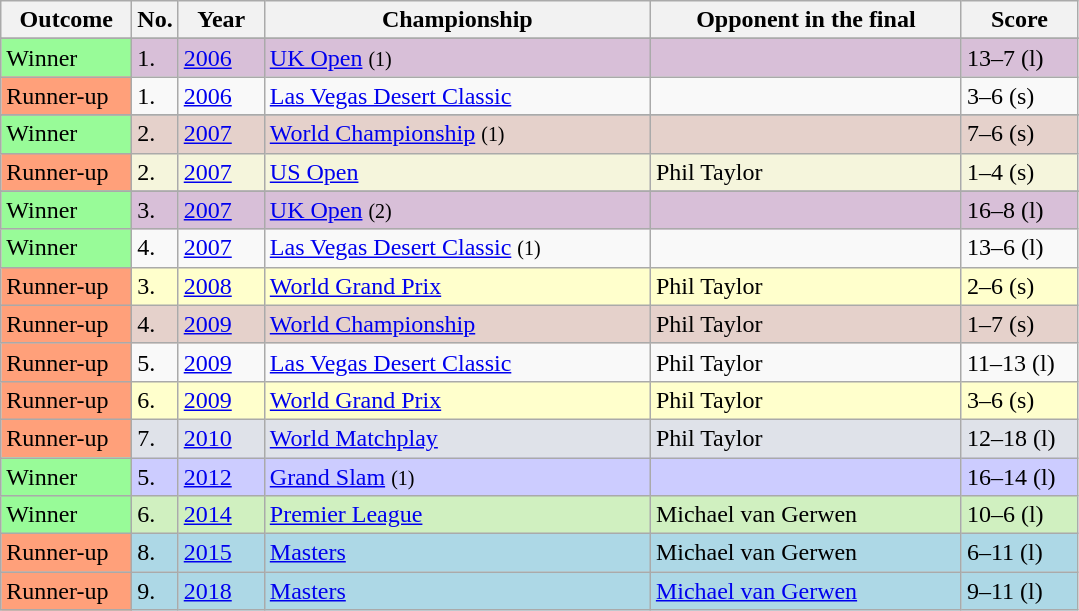<table class="sortable wikitable">
<tr>
<th width="80">Outcome</th>
<th width="20">No.</th>
<th width="50">Year</th>
<th style="width:250px;">Championship</th>
<th style="width:200px;">Opponent in the final</th>
<th width="70">Score</th>
</tr>
<tr>
</tr>
<tr style="background:thistle">
<td style="background:#98FB98">Winner</td>
<td>1.</td>
<td><a href='#'>2006</a></td>
<td><a href='#'>UK Open</a> <small>(1)</small></td>
<td> </td>
<td>13–7 (l)</td>
</tr>
<tr>
<td style="background:#ffa07a;">Runner-up</td>
<td>1.</td>
<td><a href='#'>2006</a></td>
<td><a href='#'>Las Vegas Desert Classic</a></td>
<td> </td>
<td>3–6 (s)</td>
</tr>
<tr>
</tr>
<tr style="background:#e5d1cb;">
<td style="background:#98FB98">Winner</td>
<td>2.</td>
<td><a href='#'>2007</a></td>
<td><a href='#'>World Championship</a> <small>(1)</small></td>
<td> </td>
<td>7–6 (s)</td>
</tr>
<tr bgcolor="beige">
<td style="background:#ffa07a;">Runner-up</td>
<td>2.</td>
<td><a href='#'>2007</a></td>
<td><a href='#'>US Open</a></td>
<td> Phil Taylor</td>
<td>1–4 (s)</td>
</tr>
<tr>
</tr>
<tr style="background:thistle">
<td style="background:#98FB98">Winner</td>
<td>3.</td>
<td><a href='#'>2007</a></td>
<td><a href='#'>UK Open</a> <small>(2)</small></td>
<td> </td>
<td>16–8 (l)</td>
</tr>
<tr>
<td style="background:#98FB98">Winner</td>
<td>4.</td>
<td><a href='#'>2007</a></td>
<td><a href='#'>Las Vegas Desert Classic</a> <small>(1)</small></td>
<td> </td>
<td>13–6 (l)</td>
</tr>
<tr style="background:#ffc;">
<td style="background:#ffa07a;">Runner-up</td>
<td>3.</td>
<td><a href='#'>2008</a></td>
<td><a href='#'>World Grand Prix</a></td>
<td> Phil Taylor</td>
<td>2–6 (s)</td>
</tr>
<tr style="background:#e5d1cb;">
<td style="background:#ffa07a;">Runner-up</td>
<td>4.</td>
<td><a href='#'>2009</a></td>
<td><a href='#'>World Championship</a></td>
<td> Phil Taylor</td>
<td>1–7 (s)</td>
</tr>
<tr>
<td style="background:#ffa07a;">Runner-up</td>
<td>5.</td>
<td><a href='#'>2009</a></td>
<td><a href='#'>Las Vegas Desert Classic</a></td>
<td> Phil Taylor</td>
<td>11–13 (l)</td>
</tr>
<tr style="background:#ffc;">
<td style="background:#ffa07a;">Runner-up</td>
<td>6.</td>
<td><a href='#'>2009</a></td>
<td><a href='#'>World Grand Prix</a></td>
<td> Phil Taylor</td>
<td>3–6 (s)</td>
</tr>
<tr style="background:#dfe2e9;">
<td style="background:#ffa07a;">Runner-up</td>
<td>7.</td>
<td><a href='#'>2010</a></td>
<td><a href='#'>World Matchplay</a></td>
<td> Phil Taylor</td>
<td>12–18 (l)</td>
</tr>
<tr style="background:#ccf;">
<td style="background:#98FB98">Winner</td>
<td>5.</td>
<td><a href='#'>2012</a></td>
<td><a href='#'>Grand Slam</a> <small>(1)</small></td>
<td> </td>
<td>16–14 (l)</td>
</tr>
<tr style="background:#d0f0c0;">
<td style="background:#98FB98">Winner</td>
<td>6.</td>
<td><a href='#'>2014</a></td>
<td><a href='#'>Premier League</a></td>
<td> Michael van Gerwen</td>
<td>10–6 (l)</td>
</tr>
<tr bgcolor="lightblue">
<td style="background:#ffa07a;">Runner-up</td>
<td>8.</td>
<td><a href='#'>2015</a></td>
<td><a href='#'>Masters</a></td>
<td> Michael van Gerwen</td>
<td>6–11 (l)</td>
</tr>
<tr bgcolor="lightblue">
<td style="background:#ffa07a;">Runner-up</td>
<td>9.</td>
<td><a href='#'>2018</a></td>
<td><a href='#'>Masters</a></td>
<td> <a href='#'>Michael van Gerwen</a></td>
<td>9–11  (l)</td>
</tr>
</table>
